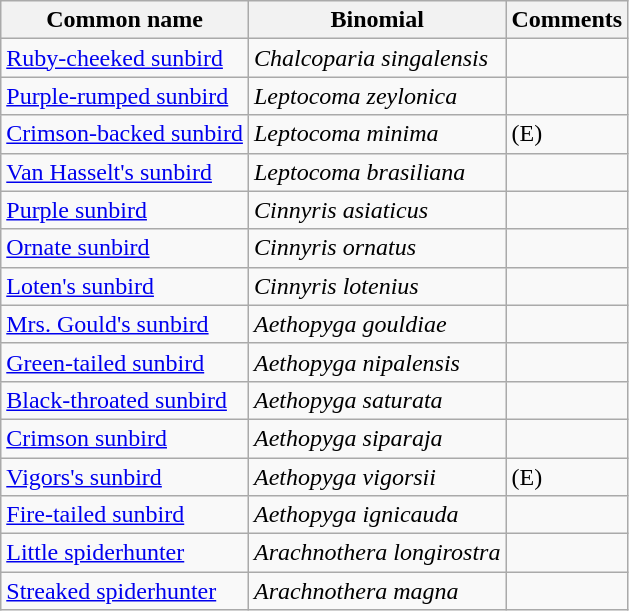<table class="wikitable">
<tr>
<th>Common name</th>
<th>Binomial</th>
<th>Comments</th>
</tr>
<tr>
<td><a href='#'>Ruby-cheeked sunbird</a></td>
<td><em>Chalcoparia singalensis</em></td>
<td></td>
</tr>
<tr>
<td><a href='#'>Purple-rumped sunbird</a></td>
<td><em>Leptocoma zeylonica</em></td>
<td></td>
</tr>
<tr>
<td><a href='#'>Crimson-backed sunbird</a></td>
<td><em>Leptocoma minima</em></td>
<td>(E)</td>
</tr>
<tr>
<td><a href='#'>Van Hasselt's sunbird</a></td>
<td><em>Leptocoma brasiliana</em></td>
<td></td>
</tr>
<tr>
<td><a href='#'>Purple sunbird</a></td>
<td><em>Cinnyris asiaticus</em></td>
<td></td>
</tr>
<tr>
<td><a href='#'>Ornate sunbird</a></td>
<td><em>Cinnyris ornatus</em></td>
<td></td>
</tr>
<tr>
<td><a href='#'>Loten's sunbird</a></td>
<td><em>Cinnyris lotenius</em></td>
<td></td>
</tr>
<tr>
<td><a href='#'>Mrs. Gould's sunbird</a></td>
<td><em>Aethopyga gouldiae</em></td>
<td></td>
</tr>
<tr>
<td><a href='#'>Green-tailed sunbird</a></td>
<td><em>Aethopyga nipalensis</em></td>
<td></td>
</tr>
<tr>
<td><a href='#'>Black-throated sunbird</a></td>
<td><em>Aethopyga saturata</em></td>
<td></td>
</tr>
<tr>
<td><a href='#'>Crimson sunbird</a></td>
<td><em>Aethopyga siparaja</em></td>
<td></td>
</tr>
<tr>
<td><a href='#'>Vigors's sunbird</a></td>
<td><em>Aethopyga vigorsii</em></td>
<td>(E)</td>
</tr>
<tr>
<td><a href='#'>Fire-tailed sunbird</a></td>
<td><em>Aethopyga ignicauda</em></td>
<td></td>
</tr>
<tr>
<td><a href='#'>Little spiderhunter</a></td>
<td><em>Arachnothera longirostra</em></td>
<td></td>
</tr>
<tr>
<td><a href='#'>Streaked spiderhunter</a></td>
<td><em>Arachnothera magna</em></td>
<td></td>
</tr>
</table>
